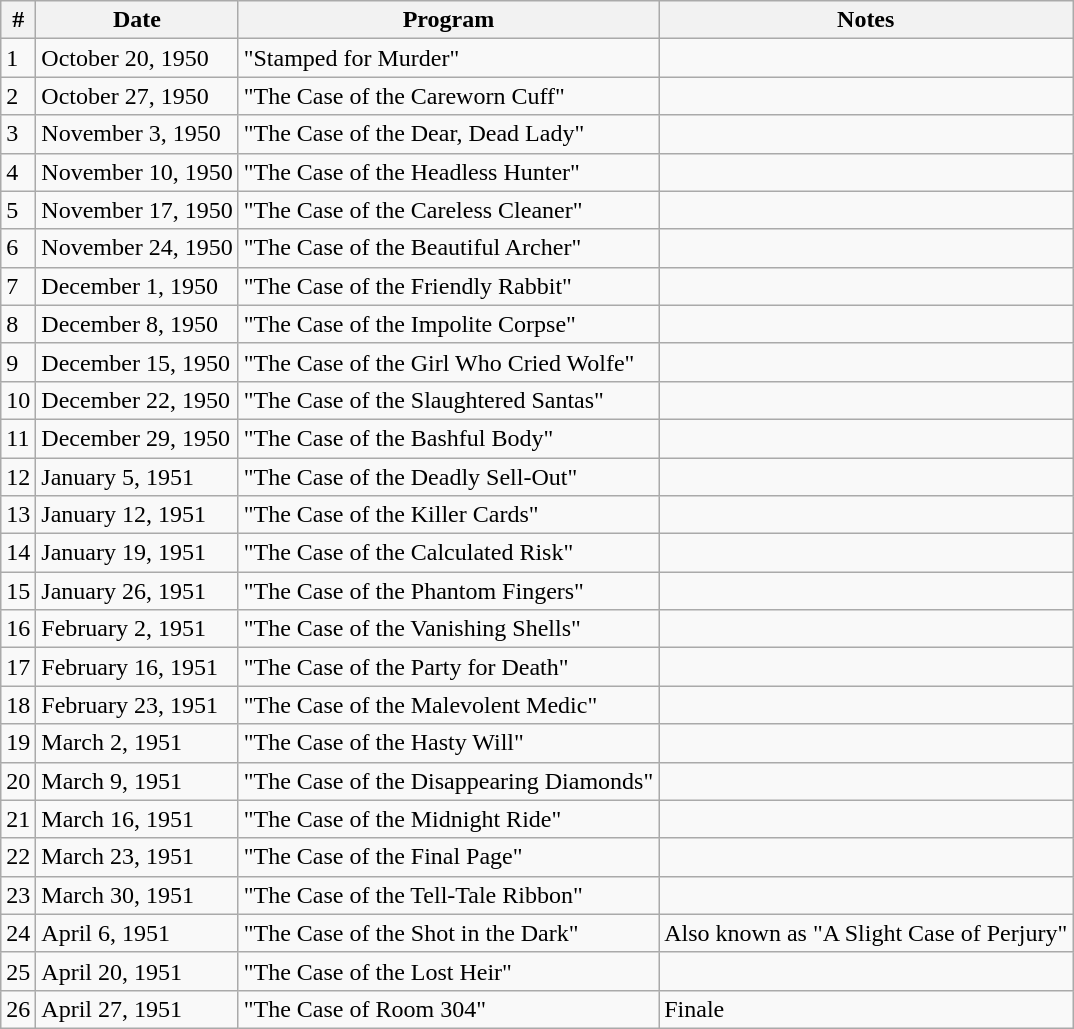<table class="wikitable">
<tr>
<th align="center">#</th>
<th align="center">Date</th>
<th align="center">Program</th>
<th align="center">Notes</th>
</tr>
<tr>
<td>1</td>
<td>October 20, 1950</td>
<td>"Stamped for Murder"</td>
<td></td>
</tr>
<tr>
<td>2</td>
<td>October 27, 1950</td>
<td>"The Case of the Careworn Cuff"</td>
<td></td>
</tr>
<tr>
<td>3</td>
<td>November 3, 1950</td>
<td>"The Case of the Dear, Dead Lady"</td>
<td></td>
</tr>
<tr>
<td>4</td>
<td>November 10, 1950</td>
<td>"The Case of the Headless Hunter"</td>
<td></td>
</tr>
<tr>
<td>5</td>
<td>November 17, 1950</td>
<td>"The Case of the Careless Cleaner"</td>
<td></td>
</tr>
<tr>
<td>6</td>
<td>November 24, 1950</td>
<td>"The Case of the Beautiful Archer"</td>
<td></td>
</tr>
<tr>
<td>7</td>
<td>December 1, 1950</td>
<td>"The Case of the Friendly Rabbit"</td>
<td></td>
</tr>
<tr>
<td>8</td>
<td>December 8, 1950</td>
<td>"The Case of the Impolite Corpse"</td>
<td></td>
</tr>
<tr>
<td>9</td>
<td>December 15, 1950</td>
<td>"The Case of the Girl Who Cried Wolfe"</td>
<td></td>
</tr>
<tr>
<td>10</td>
<td>December 22, 1950</td>
<td>"The Case of the Slaughtered Santas"</td>
<td></td>
</tr>
<tr>
<td>11</td>
<td>December 29, 1950</td>
<td>"The Case of the Bashful Body"</td>
<td></td>
</tr>
<tr>
<td>12</td>
<td>January 5, 1951</td>
<td>"The Case of the Deadly Sell-Out"</td>
<td></td>
</tr>
<tr>
<td>13</td>
<td>January 12, 1951</td>
<td>"The Case of the Killer Cards"</td>
<td></td>
</tr>
<tr>
<td>14</td>
<td>January 19, 1951</td>
<td>"The Case of the Calculated Risk"</td>
<td></td>
</tr>
<tr>
<td>15</td>
<td>January 26, 1951</td>
<td>"The Case of the Phantom Fingers"</td>
<td></td>
</tr>
<tr>
<td>16</td>
<td>February 2, 1951</td>
<td>"The Case of the Vanishing Shells"</td>
<td></td>
</tr>
<tr>
<td>17</td>
<td>February 16, 1951</td>
<td>"The Case of the Party for Death"</td>
<td></td>
</tr>
<tr>
<td>18</td>
<td>February 23, 1951</td>
<td>"The Case of the Malevolent Medic"</td>
<td></td>
</tr>
<tr>
<td>19</td>
<td>March 2, 1951</td>
<td>"The Case of the Hasty Will"</td>
<td></td>
</tr>
<tr>
<td>20</td>
<td>March 9, 1951</td>
<td>"The Case of the Disappearing Diamonds"</td>
<td></td>
</tr>
<tr>
<td>21</td>
<td>March 16, 1951</td>
<td>"The Case of the Midnight Ride"</td>
<td></td>
</tr>
<tr>
<td>22</td>
<td>March 23, 1951</td>
<td>"The Case of the Final Page"</td>
<td></td>
</tr>
<tr>
<td>23</td>
<td>March 30, 1951</td>
<td>"The Case of the Tell-Tale Ribbon"</td>
<td></td>
</tr>
<tr>
<td>24</td>
<td>April 6, 1951</td>
<td>"The Case of the Shot in the Dark"</td>
<td>Also known as "A Slight Case of Perjury"</td>
</tr>
<tr>
<td>25</td>
<td>April 20, 1951</td>
<td>"The Case of the Lost Heir"</td>
<td></td>
</tr>
<tr>
<td>26</td>
<td>April 27, 1951</td>
<td>"The Case of Room 304"</td>
<td>Finale</td>
</tr>
</table>
